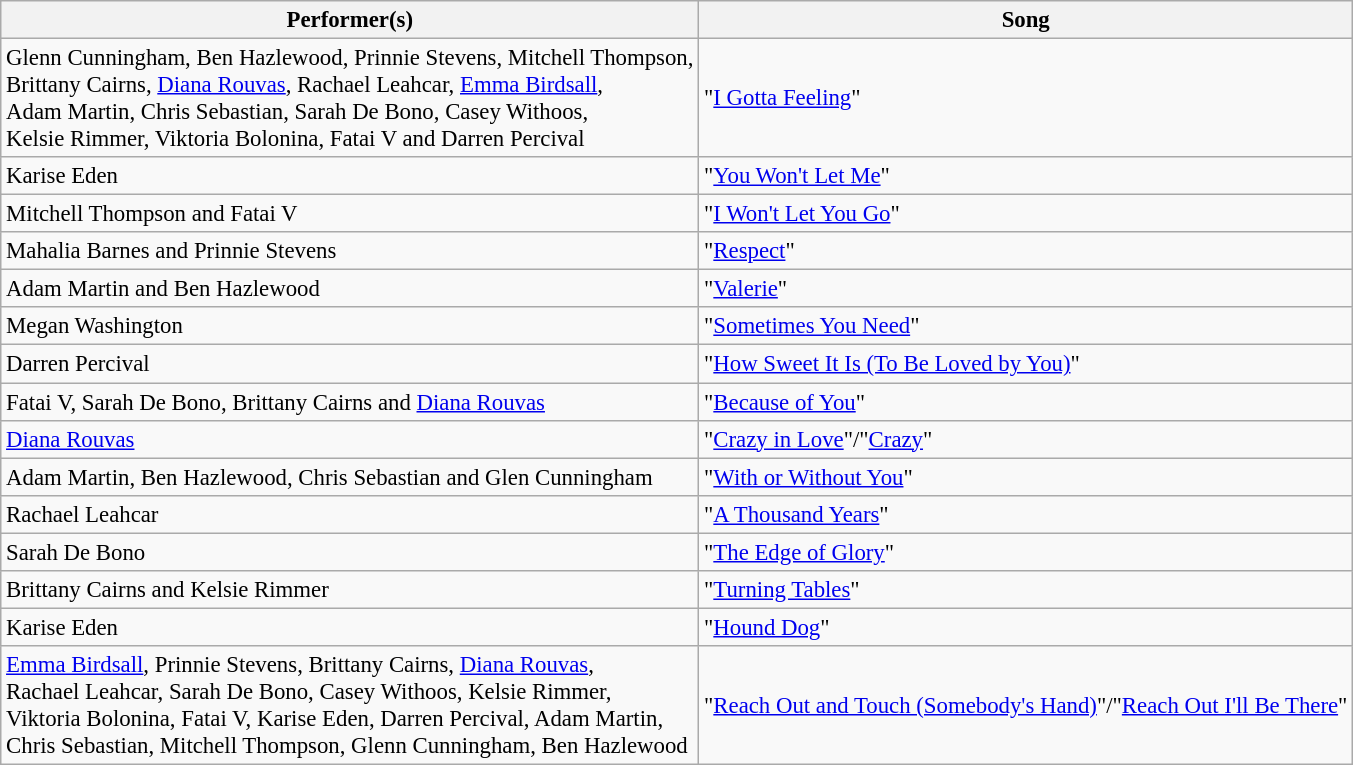<table class="wikitable" style="font-size:95%;">
<tr>
<th>Performer(s)</th>
<th>Song</th>
</tr>
<tr>
<td>Glenn Cunningham, Ben Hazlewood, Prinnie Stevens, Mitchell Thompson,<br>Brittany Cairns, <a href='#'>Diana Rouvas</a>, Rachael Leahcar, <a href='#'>Emma Birdsall</a>,<br>Adam Martin, Chris Sebastian, Sarah De Bono, Casey Withoos,<br>Kelsie Rimmer, Viktoria Bolonina, Fatai V and Darren Percival</td>
<td>"<a href='#'>I Gotta Feeling</a>"</td>
</tr>
<tr>
<td>Karise Eden</td>
<td>"<a href='#'>You Won't Let Me</a>"</td>
</tr>
<tr>
<td>Mitchell Thompson and Fatai V</td>
<td>"<a href='#'>I Won't Let You Go</a>"</td>
</tr>
<tr>
<td>Mahalia Barnes and Prinnie Stevens</td>
<td>"<a href='#'>Respect</a>"</td>
</tr>
<tr>
<td>Adam Martin and Ben Hazlewood</td>
<td>"<a href='#'>Valerie</a>"</td>
</tr>
<tr>
<td>Megan Washington</td>
<td>"<a href='#'>Sometimes You Need</a>"</td>
</tr>
<tr>
<td>Darren Percival</td>
<td>"<a href='#'>How Sweet It Is (To Be Loved by You)</a>"</td>
</tr>
<tr>
<td>Fatai V, Sarah De Bono, Brittany Cairns and <a href='#'>Diana Rouvas</a></td>
<td>"<a href='#'>Because of You</a>"</td>
</tr>
<tr>
<td><a href='#'>Diana Rouvas</a></td>
<td>"<a href='#'>Crazy in Love</a>"/"<a href='#'>Crazy</a>"</td>
</tr>
<tr>
<td>Adam Martin, Ben Hazlewood, Chris Sebastian and Glen Cunningham</td>
<td>"<a href='#'>With or Without You</a>"</td>
</tr>
<tr>
<td>Rachael Leahcar</td>
<td>"<a href='#'>A Thousand Years</a>"</td>
</tr>
<tr>
<td>Sarah De Bono</td>
<td>"<a href='#'>The Edge of Glory</a>"</td>
</tr>
<tr>
<td>Brittany Cairns and Kelsie Rimmer</td>
<td>"<a href='#'>Turning Tables</a>"</td>
</tr>
<tr>
<td>Karise Eden</td>
<td>"<a href='#'>Hound Dog</a>"</td>
</tr>
<tr>
<td><a href='#'>Emma Birdsall</a>, Prinnie Stevens, Brittany Cairns, <a href='#'>Diana Rouvas</a>,<br>Rachael Leahcar, Sarah De Bono, Casey Withoos, Kelsie Rimmer,<br>Viktoria Bolonina, Fatai V, Karise Eden, Darren Percival, Adam Martin,<br>Chris Sebastian, Mitchell Thompson, Glenn Cunningham, Ben Hazlewood</td>
<td>"<a href='#'>Reach Out and Touch (Somebody's Hand)</a>"/"<a href='#'>Reach Out I'll Be There</a>"</td>
</tr>
</table>
